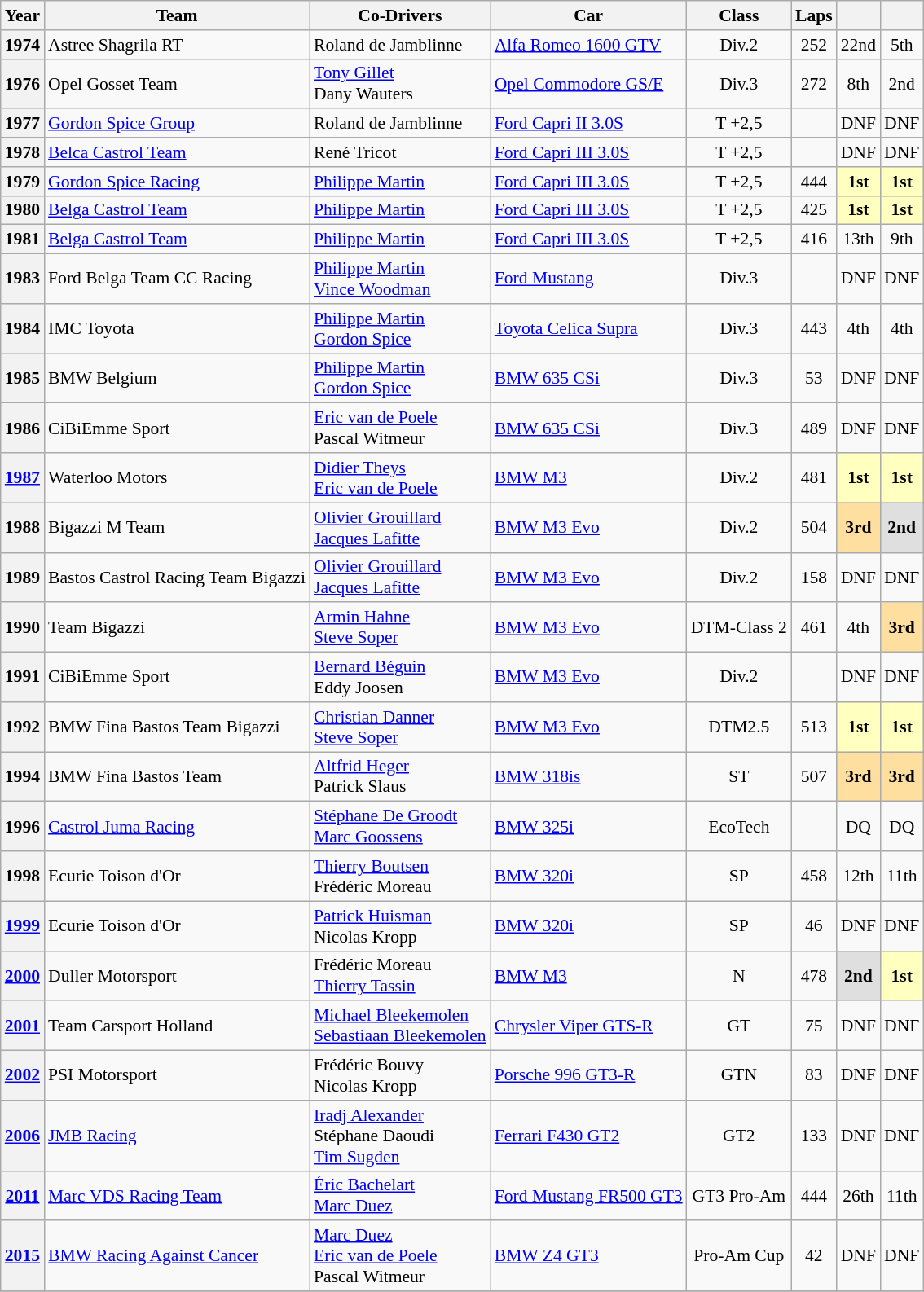<table class="wikitable" style="text-align:center; font-size:90%">
<tr>
<th>Year</th>
<th>Team</th>
<th>Co-Drivers</th>
<th>Car</th>
<th>Class</th>
<th>Laps</th>
<th></th>
<th></th>
</tr>
<tr>
<th>1974</th>
<td align="left"> Astree Shagrila RT</td>
<td align="left"> Roland de Jamblinne</td>
<td align="left"><a href='#'>Alfa Romeo 1600 GTV</a></td>
<td>Div.2</td>
<td>252</td>
<td>22nd</td>
<td>5th</td>
</tr>
<tr>
<th>1976</th>
<td align="left"> Opel Gosset Team</td>
<td align="left"> <a href='#'>Tony Gillet</a><br> Dany Wauters</td>
<td align="left"><a href='#'>Opel Commodore GS/E</a></td>
<td>Div.3</td>
<td>272</td>
<td>8th</td>
<td>2nd</td>
</tr>
<tr>
<th>1977</th>
<td align="left"> <a href='#'>Gordon Spice Group</a></td>
<td align="left"> Roland de Jamblinne</td>
<td align="left"><a href='#'>Ford Capri II 3.0S</a></td>
<td>T +2,5</td>
<td></td>
<td>DNF</td>
<td>DNF</td>
</tr>
<tr>
<th>1978</th>
<td align="left"> <a href='#'>Belca Castrol Team</a></td>
<td align="left"> René Tricot</td>
<td align="left"><a href='#'>Ford Capri III 3.0S</a></td>
<td>T +2,5</td>
<td></td>
<td>DNF</td>
<td>DNF</td>
</tr>
<tr>
<th>1979</th>
<td align="left"> <a href='#'>Gordon Spice Racing</a></td>
<td align="left"> <a href='#'>Philippe Martin</a></td>
<td align="left"><a href='#'>Ford Capri III 3.0S</a></td>
<td>T +2,5</td>
<td>444</td>
<th style="background:#FFFFBF;">1st</th>
<th style="background:#FFFFBF;">1st</th>
</tr>
<tr>
<th>1980</th>
<td align="left"> <a href='#'>Belga Castrol Team</a></td>
<td align="left"> <a href='#'>Philippe Martin</a></td>
<td align="left"><a href='#'>Ford Capri III 3.0S</a></td>
<td>T +2,5</td>
<td>425</td>
<th style="background:#FFFFBF;">1st</th>
<th style="background:#FFFFBF;">1st</th>
</tr>
<tr>
<th>1981</th>
<td align="left"> <a href='#'>Belga Castrol Team</a></td>
<td align="left"> <a href='#'>Philippe Martin</a></td>
<td align="left"><a href='#'>Ford Capri III 3.0S</a></td>
<td>T +2,5</td>
<td>416</td>
<td>13th</td>
<td>9th</td>
</tr>
<tr>
<th>1983</th>
<td align="left"> Ford Belga Team CC Racing</td>
<td align="left"> <a href='#'>Philippe Martin</a><br> <a href='#'>Vince Woodman</a></td>
<td align="left"><a href='#'>Ford Mustang</a></td>
<td>Div.3</td>
<td></td>
<td>DNF</td>
<td>DNF</td>
</tr>
<tr>
<th>1984</th>
<td align="left"> IMC Toyota</td>
<td align="left"> <a href='#'>Philippe Martin</a><br> <a href='#'>Gordon Spice</a></td>
<td align="left"><a href='#'>Toyota Celica Supra</a></td>
<td>Div.3</td>
<td>443</td>
<td>4th</td>
<td>4th</td>
</tr>
<tr>
<th>1985</th>
<td align="left"> BMW Belgium</td>
<td align="left"> <a href='#'>Philippe Martin</a><br> <a href='#'>Gordon Spice</a></td>
<td align="left"><a href='#'>BMW 635 CSi</a></td>
<td>Div.3</td>
<td>53</td>
<td>DNF</td>
<td>DNF</td>
</tr>
<tr>
<th>1986</th>
<td align="left"> CiBiEmme Sport</td>
<td align="left"> <a href='#'>Eric van de Poele</a><br> Pascal Witmeur<br></td>
<td align="left"><a href='#'>BMW 635 CSi</a></td>
<td>Div.3</td>
<td>489</td>
<td>DNF</td>
<td>DNF</td>
</tr>
<tr>
<th><a href='#'>1987</a></th>
<td align="left"> Waterloo Motors</td>
<td align="left"> <a href='#'>Didier Theys</a><br> <a href='#'>Eric van de Poele</a><br></td>
<td align="left"><a href='#'>BMW M3</a></td>
<td>Div.2</td>
<td>481</td>
<th style="background:#ffffbf;">1st</th>
<th style="background:#ffffbf;">1st</th>
</tr>
<tr>
<th>1988</th>
<td align="left"> Bigazzi M Team</td>
<td align="left"> <a href='#'>Olivier Grouillard</a><br> <a href='#'>Jacques Lafitte</a><br></td>
<td align="left"><a href='#'>BMW M3 Evo</a></td>
<td>Div.2</td>
<td>504</td>
<th style="background:#FFDF9F;">3rd</th>
<th style="background:#DFDFDF;">2nd</th>
</tr>
<tr>
<th>1989</th>
<td align="left"> Bastos Castrol Racing Team Bigazzi</td>
<td align="left"> <a href='#'>Olivier Grouillard</a><br> <a href='#'>Jacques Lafitte</a><br></td>
<td align="left"><a href='#'>BMW M3 Evo</a></td>
<td>Div.2</td>
<td>158</td>
<td>DNF</td>
<td>DNF</td>
</tr>
<tr>
<th>1990</th>
<td align="left"> Team Bigazzi</td>
<td align="left"> <a href='#'>Armin Hahne</a><br> <a href='#'>Steve Soper</a><br></td>
<td align="left"><a href='#'>BMW M3 Evo</a></td>
<td>DTM-Class 2</td>
<td>461</td>
<td>4th</td>
<th style="background:#FFDF9F;">3rd</th>
</tr>
<tr>
<th>1991</th>
<td align="left"> CiBiEmme Sport</td>
<td align="left"> <a href='#'>Bernard Béguin</a><br> Eddy Joosen<br></td>
<td align="left"><a href='#'>BMW M3 Evo</a></td>
<td>Div.2</td>
<td></td>
<td>DNF</td>
<td>DNF</td>
</tr>
<tr>
<th>1992</th>
<td align="left"> BMW Fina Bastos Team Bigazzi</td>
<td align="left"> <a href='#'>Christian Danner</a><br> <a href='#'>Steve Soper</a><br></td>
<td align="left"><a href='#'>BMW M3 Evo</a></td>
<td>DTM2.5</td>
<td>513</td>
<th style="background:#ffffbf;">1st</th>
<th style="background:#ffffbf;">1st</th>
</tr>
<tr>
<th>1994</th>
<td align="left"> BMW Fina Bastos Team</td>
<td align="left"> <a href='#'>Altfrid Heger</a><br> Patrick Slaus<br></td>
<td align="left"><a href='#'>BMW 318is</a></td>
<td>ST</td>
<td>507</td>
<th style="background:#FFDF9F;">3rd</th>
<th style="background:#FFDF9F;">3rd</th>
</tr>
<tr>
<th>1996</th>
<td align="left"> <a href='#'>Castrol Juma Racing</a></td>
<td align="left"> <a href='#'>Stéphane De Groodt</a><br> <a href='#'>Marc Goossens</a></td>
<td align="left"><a href='#'>BMW 325i</a></td>
<td>EcoTech</td>
<td></td>
<td>DQ</td>
<td>DQ</td>
</tr>
<tr>
<th>1998</th>
<td align="left"> Ecurie Toison d'Or</td>
<td align="left"> <a href='#'>Thierry Boutsen</a><br>  Frédéric Moreau</td>
<td align="left"><a href='#'>BMW 320i</a></td>
<td>SP</td>
<td>458</td>
<td>12th</td>
<td>11th</td>
</tr>
<tr>
<th><a href='#'>1999</a></th>
<td align="left"> Ecurie Toison d'Or</td>
<td align="left"> <a href='#'>Patrick Huisman</a><br>  Nicolas Kropp</td>
<td align="left"><a href='#'>BMW 320i</a></td>
<td>SP</td>
<td>46</td>
<td>DNF</td>
<td>DNF</td>
</tr>
<tr>
<th><a href='#'>2000</a></th>
<td align="left"> Duller Motorsport</td>
<td align="left"> Frédéric Moreau<br>  <a href='#'>Thierry Tassin</a></td>
<td align="left"><a href='#'>BMW M3</a></td>
<td>N</td>
<td>478</td>
<th style="background:#DFDFDF;">2nd</th>
<th style="background:#ffffbf;">1st</th>
</tr>
<tr>
<th><a href='#'>2001</a></th>
<td align="left"> Team Carsport Holland</td>
<td align="left"> <a href='#'>Michael Bleekemolen</a><br> <a href='#'>Sebastiaan Bleekemolen</a></td>
<td align="left"><a href='#'>Chrysler Viper GTS-R</a></td>
<td>GT</td>
<td>75</td>
<td>DNF</td>
<td>DNF</td>
</tr>
<tr>
<th><a href='#'>2002</a></th>
<td align="left"> PSI Motorsport</td>
<td align="left"> Frédéric Bouvy<br> Nicolas Kropp</td>
<td align="left"><a href='#'>Porsche 996 GT3-R</a></td>
<td>GTN</td>
<td>83</td>
<td>DNF</td>
<td>DNF</td>
</tr>
<tr>
<th><a href='#'>2006</a></th>
<td align="left"> <a href='#'>JMB Racing</a></td>
<td align="left"> <a href='#'>Iradj Alexander</a><br> Stéphane Daoudi<br> <a href='#'>Tim Sugden</a></td>
<td align="left"><a href='#'>Ferrari F430 GT2</a></td>
<td>GT2</td>
<td>133</td>
<td>DNF</td>
<td>DNF</td>
</tr>
<tr>
<th><a href='#'>2011</a></th>
<td align="left"> <a href='#'>Marc VDS Racing Team</a></td>
<td align="left"> <a href='#'>Éric Bachelart</a><br> <a href='#'>Marc Duez</a><br></td>
<td align="left"><a href='#'>Ford Mustang FR500 GT3</a></td>
<td>GT3 Pro-Am</td>
<td>444</td>
<td>26th</td>
<td>11th</td>
</tr>
<tr>
<th><a href='#'>2015</a></th>
<td align="left"> <a href='#'>BMW Racing Against Cancer</a></td>
<td align="left"> <a href='#'>Marc Duez</a><br> <a href='#'>Eric van de Poele</a><br> Pascal Witmeur</td>
<td align="left"><a href='#'>BMW Z4 GT3</a></td>
<td>Pro-Am Cup</td>
<td>42</td>
<td>DNF</td>
<td>DNF</td>
</tr>
<tr>
</tr>
</table>
